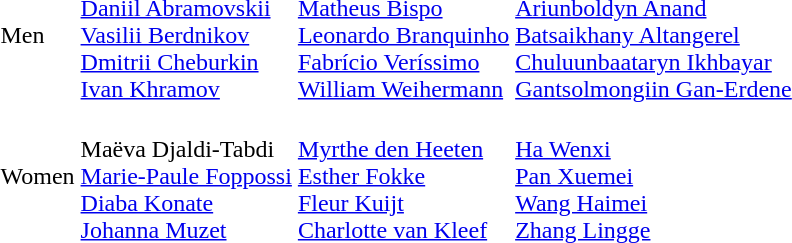<table>
<tr>
<td>Men<br></td>
<td><br><a href='#'>Daniil Abramovskii</a><br><a href='#'>Vasilii Berdnikov</a><br><a href='#'>Dmitrii Cheburkin</a><br><a href='#'>Ivan Khramov</a></td>
<td><br><a href='#'>Matheus Bispo</a><br><a href='#'>Leonardo Branquinho</a><br><a href='#'>Fabrício Veríssimo</a><br><a href='#'>William Weihermann</a></td>
<td><br><a href='#'>Ariunboldyn Anand</a><br><a href='#'>Batsaikhany Altangerel</a><br><a href='#'>Chuluunbaataryn Ikhbayar</a><br><a href='#'>Gantsolmongiin Gan-Erdene</a></td>
</tr>
<tr>
<td>Women<br></td>
<td><br>Maëva Djaldi-Tabdi<br><a href='#'>Marie-Paule Foppossi</a><br><a href='#'>Diaba Konate</a><br><a href='#'>Johanna Muzet </a></td>
<td><br><a href='#'>Myrthe den Heeten</a><br><a href='#'>Esther Fokke</a><br><a href='#'>Fleur Kuijt</a><br><a href='#'>Charlotte van Kleef</a></td>
<td><br><a href='#'>Ha Wenxi</a><br><a href='#'>Pan Xuemei</a><br><a href='#'>Wang Haimei</a><br><a href='#'>Zhang Lingge</a></td>
</tr>
</table>
